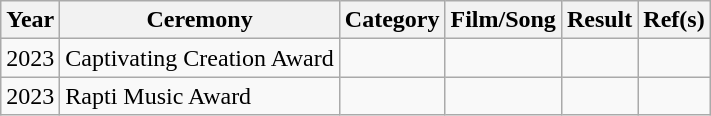<table class="wikitable">
<tr>
<th>Year</th>
<th>Ceremony</th>
<th>Category</th>
<th>Film/Song</th>
<th>Result</th>
<th>Ref(s)</th>
</tr>
<tr>
<td>2023</td>
<td>Captivating Creation Award</td>
<td></td>
<td></td>
<td></td>
<td></td>
</tr>
<tr>
<td>2023</td>
<td>Rapti Music Award</td>
<td></td>
<td></td>
<td></td>
<td></td>
</tr>
</table>
